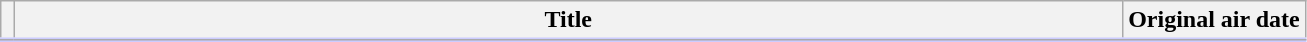<table class="wikitable">
<tr style="border-bottom: 3px solid #CCF;">
<th style="width:1%;"></th>
<th>Title</th>
<th style="width:14%;">Original air date</th>
</tr>
<tr>
</tr>
</table>
